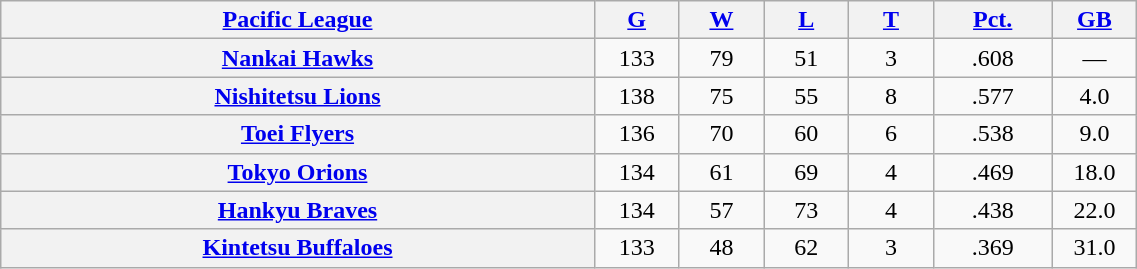<table class="wikitable plainrowheaders"  style="width:60%; text-align:center;">
<tr>
<th scope="col" style="width:35%;"><a href='#'>Pacific League</a></th>
<th scope="col" style="width:5%;"><a href='#'>G</a></th>
<th scope="col" style="width:5%;"><a href='#'>W</a></th>
<th scope="col" style="width:5%;"><a href='#'>L</a></th>
<th scope="col" style="width:5%;"><a href='#'>T</a></th>
<th scope="col" style="width:7%;"><a href='#'>Pct.</a></th>
<th scope="col" style="width:5%;"><a href='#'>GB</a></th>
</tr>
<tr>
<th scope="row" style="text-align:center;"><a href='#'>Nankai Hawks</a></th>
<td>133</td>
<td>79</td>
<td>51</td>
<td>3</td>
<td>.608</td>
<td>—</td>
</tr>
<tr>
<th scope="row" style="text-align:center;"><a href='#'>Nishitetsu Lions</a></th>
<td>138</td>
<td>75</td>
<td>55</td>
<td>8</td>
<td>.577</td>
<td>4.0</td>
</tr>
<tr>
<th scope="row" style="text-align:center;"><a href='#'>Toei Flyers</a></th>
<td>136</td>
<td>70</td>
<td>60</td>
<td>6</td>
<td>.538</td>
<td>9.0</td>
</tr>
<tr>
<th scope="row" style="text-align:center;"><a href='#'>Tokyo Orions</a></th>
<td>134</td>
<td>61</td>
<td>69</td>
<td>4</td>
<td>.469</td>
<td>18.0</td>
</tr>
<tr>
<th scope="row" style="text-align:center;"><a href='#'>Hankyu Braves</a></th>
<td>134</td>
<td>57</td>
<td>73</td>
<td>4</td>
<td>.438</td>
<td>22.0</td>
</tr>
<tr>
<th scope="row" style="text-align:center;"><a href='#'>Kintetsu Buffaloes</a></th>
<td>133</td>
<td>48</td>
<td>62</td>
<td>3</td>
<td>.369</td>
<td>31.0</td>
</tr>
</table>
